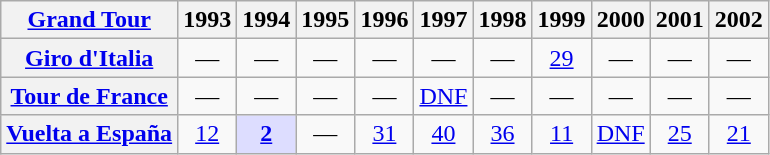<table class="wikitable plainrowheaders">
<tr>
<th scope="col"><a href='#'>Grand Tour</a></th>
<th scope="col">1993</th>
<th scope="col">1994</th>
<th scope="col">1995</th>
<th scope="col">1996</th>
<th scope="col">1997</th>
<th scope="col">1998</th>
<th scope="col">1999</th>
<th scope="col">2000</th>
<th scope="col">2001</th>
<th scope="col">2002</th>
</tr>
<tr style="text-align:center;">
<th scope="row"> <a href='#'>Giro d'Italia</a></th>
<td>—</td>
<td>—</td>
<td>—</td>
<td>—</td>
<td>—</td>
<td>—</td>
<td><a href='#'>29</a></td>
<td>—</td>
<td>—</td>
<td>—</td>
</tr>
<tr style="text-align:center;">
<th scope="row"> <a href='#'>Tour de France</a></th>
<td>—</td>
<td>—</td>
<td>—</td>
<td>—</td>
<td><a href='#'>DNF</a></td>
<td>—</td>
<td>—</td>
<td>—</td>
<td>—</td>
<td>—</td>
</tr>
<tr style="text-align:center;">
<th scope="row"> <a href='#'>Vuelta a España</a></th>
<td><a href='#'>12</a></td>
<td style="background:#ddf;"><a href='#'><strong>2</strong></a></td>
<td>—</td>
<td><a href='#'>31</a></td>
<td><a href='#'>40</a></td>
<td><a href='#'>36</a></td>
<td><a href='#'>11</a></td>
<td><a href='#'>DNF</a></td>
<td><a href='#'>25</a></td>
<td><a href='#'>21</a></td>
</tr>
</table>
